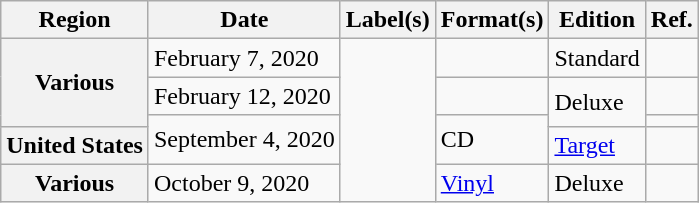<table class="wikitable plainrowheaders">
<tr>
<th scope="col">Region</th>
<th scope="col">Date</th>
<th scope="col">Label(s)</th>
<th scope="col">Format(s)</th>
<th scope="col">Edition</th>
<th scope="col">Ref.</th>
</tr>
<tr>
<th scope="row" rowspan="3">Various</th>
<td>February 7, 2020</td>
<td rowspan="5"></td>
<td></td>
<td>Standard</td>
<td></td>
</tr>
<tr>
<td>February 12, 2020</td>
<td></td>
<td rowspan="2">Deluxe</td>
<td></td>
</tr>
<tr>
<td rowspan="2">September 4, 2020</td>
<td rowspan="2">CD</td>
<td></td>
</tr>
<tr>
<th scope="row">United States</th>
<td><a href='#'>Target</a></td>
<td></td>
</tr>
<tr>
<th scope="row">Various</th>
<td>October 9, 2020</td>
<td><a href='#'>Vinyl</a></td>
<td>Deluxe</td>
<td></td>
</tr>
</table>
